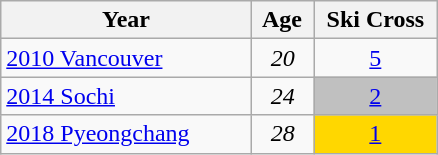<table class=wikitable style="text-align:center">
<tr>
<th style="width:160px;"> Year </th>
<th> Age </th>
<th style="width:75px;">Ski Cross</th>
</tr>
<tr>
<td align=left> <a href='#'>2010 Vancouver</a></td>
<td><em>20</em></td>
<td><a href='#'>5</a></td>
</tr>
<tr>
<td align=left> <a href='#'>2014 Sochi</a></td>
<td><em>24</em></td>
<td bgcolor="silver"><a href='#'>2</a></td>
</tr>
<tr>
<td align=left> <a href='#'>2018 Pyeongchang</a></td>
<td><em>28</em></td>
<td bgcolor="gold"><a href='#'>1</a></td>
</tr>
</table>
